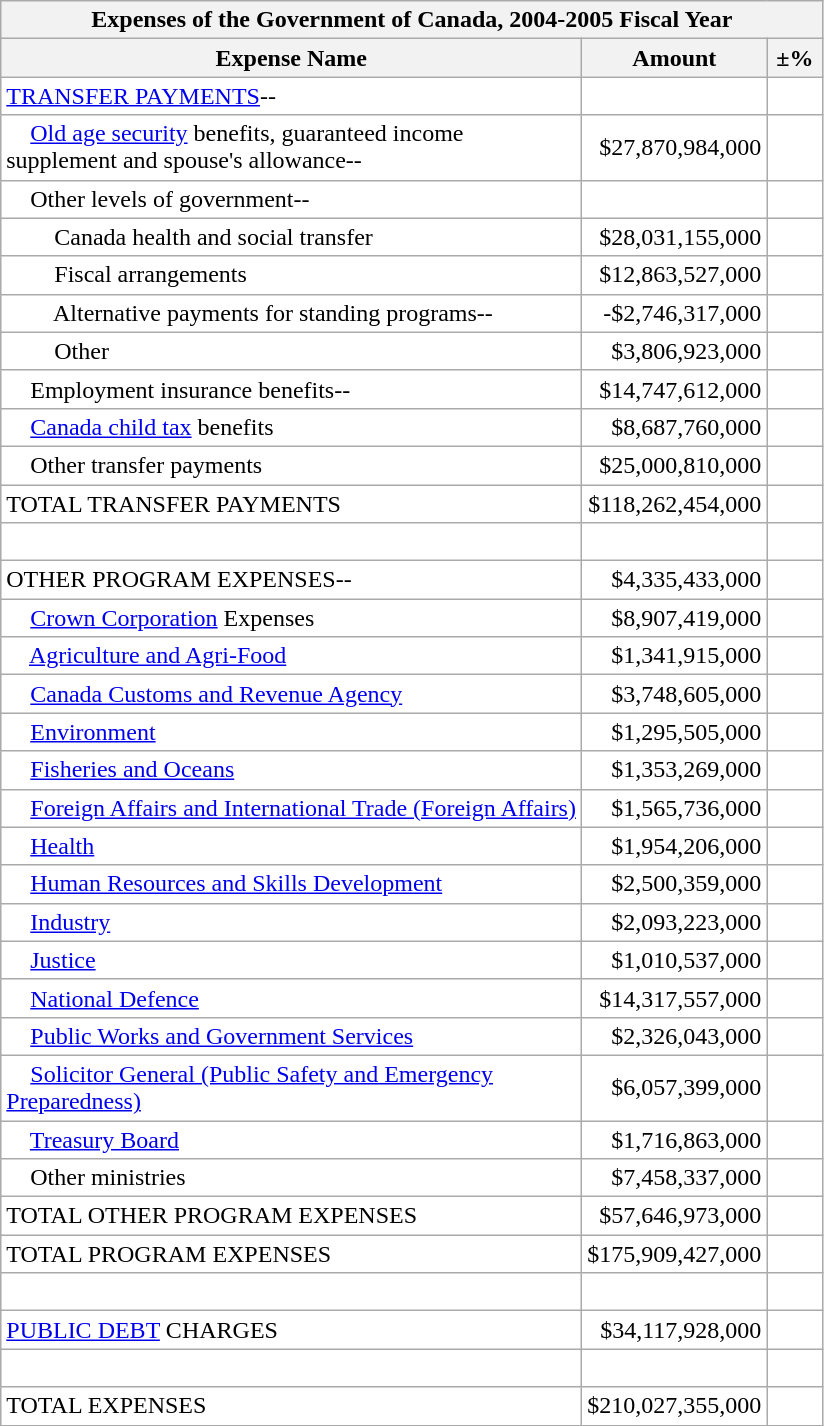<table class="wikitable">
<tr>
<th colspan="7">Expenses of the Government of Canada, 2004-2005 Fiscal Year</th>
</tr>
<tr>
<th style="width: 380px">Expense Name</th>
<th style="width: 110px">Amount</th>
<th style="width: 30px">±%</th>
</tr>
<tr bgcolor="white">
<td><a href='#'>TRANSFER PAYMENTS</a>--</td>
<td align="right"></td>
<td align="center"></td>
</tr>
<tr bgcolor="white">
<td>    <a href='#'>Old age security</a> benefits, guaranteed income supplement and spouse's allowance--</td>
<td align="right">$27,870,984,000</td>
<td align="center"></td>
</tr>
<tr bgcolor="white">
<td>    Other levels of government--</td>
<td align="right"></td>
<td align="center"></td>
</tr>
<tr bgcolor="white">
<td>        Canada health and social transfer</td>
<td align="right">$28,031,155,000</td>
<td align="center"></td>
</tr>
<tr bgcolor="white">
<td>        Fiscal arrangements</td>
<td align="right">$12,863,527,000</td>
<td align="center"></td>
</tr>
<tr bgcolor="white">
<td>        Alternative payments for standing programs--</td>
<td align="right">-$2,746,317,000</td>
<td align="center"></td>
</tr>
<tr bgcolor="white">
<td>        Other</td>
<td align="right">$3,806,923,000</td>
<td align="center"></td>
</tr>
<tr bgcolor="white">
<td>    Employment insurance benefits--</td>
<td align="right">$14,747,612,000</td>
<td align="center"></td>
</tr>
<tr bgcolor="white">
<td>    <a href='#'>Canada child tax</a> benefits</td>
<td align="right">$8,687,760,000</td>
<td align="center"></td>
</tr>
<tr bgcolor="white">
<td>    Other transfer payments</td>
<td align="right">$25,000,810,000</td>
<td align="center"></td>
</tr>
<tr bgcolor="white">
<td>TOTAL TRANSFER PAYMENTS</td>
<td align="right">$118,262,454,000</td>
<td align="center"></td>
</tr>
<tr bgcolor="white">
<td> </td>
<td align="right"></td>
<td align="center"></td>
</tr>
<tr bgcolor="white">
<td>OTHER PROGRAM EXPENSES--</td>
<td align="right">$4,335,433,000</td>
<td align="center"></td>
</tr>
<tr bgcolor="white">
<td>    <a href='#'>Crown Corporation</a> Expenses</td>
<td align="right">$8,907,419,000</td>
<td align="center"></td>
</tr>
<tr bgcolor="white">
<td>    <a href='#'>Agriculture and Agri-Food</a></td>
<td align="right">$1,341,915,000</td>
<td align="center"></td>
</tr>
<tr bgcolor="white">
<td>    <a href='#'>Canada Customs and Revenue Agency</a></td>
<td align="right">$3,748,605,000</td>
<td align="center"></td>
</tr>
<tr bgcolor="white">
<td>    <a href='#'>Environment</a></td>
<td align="right">$1,295,505,000</td>
<td align="center"></td>
</tr>
<tr bgcolor="white">
<td>    <a href='#'>Fisheries and Oceans</a></td>
<td align="right">$1,353,269,000</td>
<td align="center"></td>
</tr>
<tr bgcolor="white">
<td>    <a href='#'>Foreign Affairs and International Trade (Foreign Affairs)</a></td>
<td align="right">$1,565,736,000</td>
<td align="center"></td>
</tr>
<tr bgcolor="white">
<td>    <a href='#'>Health</a></td>
<td align="right">$1,954,206,000</td>
<td align="center"></td>
</tr>
<tr bgcolor="white">
<td>    <a href='#'>Human Resources and Skills Development</a></td>
<td align="right">$2,500,359,000</td>
<td align="center"></td>
</tr>
<tr bgcolor="white">
<td>    <a href='#'>Industry</a></td>
<td align="right">$2,093,223,000</td>
<td align="center"></td>
</tr>
<tr bgcolor="white">
<td>    <a href='#'>Justice</a></td>
<td align="right">$1,010,537,000</td>
<td align="center"></td>
</tr>
<tr bgcolor="white">
<td>    <a href='#'>National Defence</a></td>
<td align="right">$14,317,557,000</td>
<td align="center"></td>
</tr>
<tr bgcolor="white">
<td>    <a href='#'>Public Works and Government Services</a></td>
<td align="right">$2,326,043,000</td>
<td align="center"></td>
</tr>
<tr bgcolor="white">
<td>    <a href='#'>Solicitor General (Public Safety and Emergency Preparedness)</a></td>
<td align="right">$6,057,399,000</td>
<td align="center"></td>
</tr>
<tr bgcolor="white">
<td>    <a href='#'>Treasury Board</a></td>
<td align="right">$1,716,863,000</td>
<td align="center"></td>
</tr>
<tr bgcolor="white">
<td>    Other ministries</td>
<td align="right">$7,458,337,000</td>
<td align="center"></td>
</tr>
<tr bgcolor="white">
<td>TOTAL OTHER PROGRAM EXPENSES</td>
<td align="right">$57,646,973,000</td>
<td align="center"></td>
</tr>
<tr bgcolor="white">
<td>TOTAL PROGRAM EXPENSES</td>
<td align="right">$175,909,427,000</td>
<td align="center"></td>
</tr>
<tr bgcolor="white">
<td> </td>
<td align="right"></td>
<td align="center"></td>
</tr>
<tr bgcolor="white">
<td><a href='#'>PUBLIC DEBT</a> CHARGES</td>
<td align="right">$34,117,928,000</td>
<td align="center"></td>
</tr>
<tr bgcolor="white">
<td> </td>
<td align="right"></td>
<td align="center"></td>
</tr>
<tr bgcolor="white">
<td>TOTAL EXPENSES</td>
<td align="right">$210,027,355,000</td>
<td align="center"></td>
</tr>
</table>
